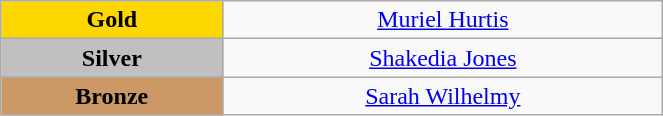<table class="wikitable" style="text-align:center; " width="35%">
<tr>
<td bgcolor="gold"><strong>Gold</strong></td>
<td><a href='#'>Muriel Hurtis</a><br>  <small><em></em></small></td>
</tr>
<tr>
<td bgcolor="silver"><strong>Silver</strong></td>
<td><a href='#'>Shakedia Jones</a><br>  <small><em></em></small></td>
</tr>
<tr>
<td bgcolor="CC9966"><strong>Bronze</strong></td>
<td><a href='#'>Sarah Wilhelmy</a><br>  <small><em></em></small></td>
</tr>
</table>
